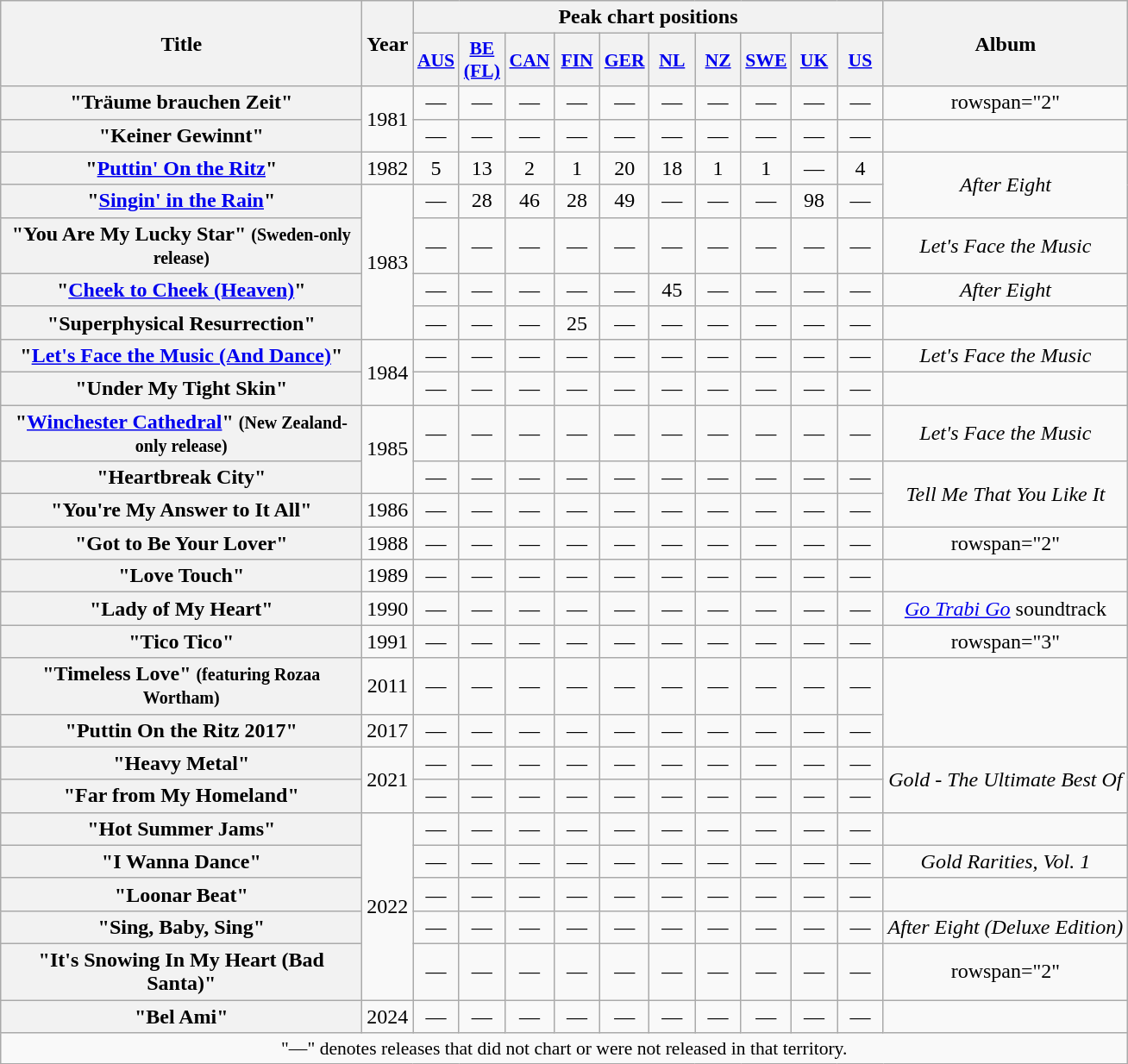<table class="wikitable plainrowheaders" style="text-align:center;">
<tr>
<th rowspan="2" scope="col" style="width:17em;">Title</th>
<th rowspan="2" scope="col" style="width:2em;">Year</th>
<th colspan="10">Peak chart positions</th>
<th rowspan="2">Album</th>
</tr>
<tr>
<th scope="col" style="width:2em;font-size:90%;"><a href='#'>AUS</a><br></th>
<th scope="col" style="width:2em;font-size:90%;"><a href='#'>BE (FL)</a><br></th>
<th scope="col" style="width:2em;font-size:90%;"><a href='#'>CAN</a><br></th>
<th scope="col" style="width:2em;font-size:90%;"><a href='#'>FIN</a><br></th>
<th scope="col" style="width:2em;font-size:90%;"><a href='#'>GER</a><br></th>
<th scope="col" style="width:2em;font-size:90%;"><a href='#'>NL</a><br></th>
<th scope="col" style="width:2em;font-size:90%;"><a href='#'>NZ</a><br></th>
<th scope="col" style="width:2em;font-size:90%;"><a href='#'>SWE</a><br></th>
<th scope="col" style="width:2em;font-size:90%;"><a href='#'>UK</a><br></th>
<th scope="col" style="width:2em;font-size:90%;"><a href='#'>US</a><br></th>
</tr>
<tr>
<th scope="row">"Träume brauchen Zeit"</th>
<td rowspan="2">1981</td>
<td>—</td>
<td>—</td>
<td>—</td>
<td>—</td>
<td>—</td>
<td>—</td>
<td>—</td>
<td>—</td>
<td>—</td>
<td>—</td>
<td>rowspan="2" </td>
</tr>
<tr>
<th scope="row">"Keiner Gewinnt"</th>
<td>—</td>
<td>—</td>
<td>—</td>
<td>—</td>
<td>—</td>
<td>—</td>
<td>—</td>
<td>—</td>
<td>—</td>
<td>—</td>
</tr>
<tr>
<th scope="row">"<a href='#'>Puttin' On the Ritz</a>"</th>
<td>1982</td>
<td>5</td>
<td>13</td>
<td>2</td>
<td>1</td>
<td>20</td>
<td>18</td>
<td>1</td>
<td>1</td>
<td>—</td>
<td>4</td>
<td rowspan="2"><em>After Eight</em></td>
</tr>
<tr>
<th scope="row">"<a href='#'>Singin' in the Rain</a>"</th>
<td rowspan="4">1983</td>
<td>—</td>
<td>28</td>
<td>46</td>
<td>28</td>
<td>49</td>
<td>—</td>
<td>—</td>
<td>—</td>
<td>98</td>
<td>—</td>
</tr>
<tr>
<th scope="row">"You Are My Lucky Star" <small>(Sweden-only release)</small></th>
<td>—</td>
<td>—</td>
<td>—</td>
<td>—</td>
<td>—</td>
<td>—</td>
<td>—</td>
<td>—</td>
<td>—</td>
<td>—</td>
<td><em>Let's Face the Music</em></td>
</tr>
<tr>
<th scope="row">"<a href='#'>Cheek to Cheek (Heaven)</a>"</th>
<td>—</td>
<td>—</td>
<td>—</td>
<td>—</td>
<td>—</td>
<td>45</td>
<td>—</td>
<td>—</td>
<td>—</td>
<td>—</td>
<td><em>After Eight</em></td>
</tr>
<tr>
<th scope="row">"Superphysical Resurrection"</th>
<td>—</td>
<td>—</td>
<td>—</td>
<td>25</td>
<td>—</td>
<td>—</td>
<td>—</td>
<td>—</td>
<td>—</td>
<td>—</td>
<td></td>
</tr>
<tr>
<th scope="row">"<a href='#'>Let's Face the Music (And Dance)</a>"</th>
<td rowspan="2">1984</td>
<td>—</td>
<td>—</td>
<td>—</td>
<td>—</td>
<td>—</td>
<td>—</td>
<td>—</td>
<td>—</td>
<td>—</td>
<td>—</td>
<td><em>Let's Face the Music</em></td>
</tr>
<tr>
<th scope="row">"Under My Tight Skin"</th>
<td>—</td>
<td>—</td>
<td>—</td>
<td>—</td>
<td>—</td>
<td>—</td>
<td>—</td>
<td>—</td>
<td>—</td>
<td>—</td>
<td></td>
</tr>
<tr>
<th scope="row">"<a href='#'>Winchester Cathedral</a>" <small>(New Zealand-only release)</small></th>
<td rowspan="2">1985</td>
<td>—</td>
<td>—</td>
<td>—</td>
<td>—</td>
<td>—</td>
<td>—</td>
<td>—</td>
<td>—</td>
<td>—</td>
<td>—</td>
<td><em>Let's Face the Music</em></td>
</tr>
<tr>
<th scope="row">"Heartbreak City"</th>
<td>—</td>
<td>—</td>
<td>—</td>
<td>—</td>
<td>—</td>
<td>—</td>
<td>—</td>
<td>—</td>
<td>—</td>
<td>—</td>
<td rowspan="2"><em>Tell Me That You Like It</em></td>
</tr>
<tr>
<th scope="row">"You're My Answer to It All"</th>
<td>1986</td>
<td>—</td>
<td>—</td>
<td>—</td>
<td>—</td>
<td>—</td>
<td>—</td>
<td>—</td>
<td>—</td>
<td>—</td>
<td>—</td>
</tr>
<tr>
<th scope="row">"Got to Be Your Lover"</th>
<td>1988</td>
<td>—</td>
<td>—</td>
<td>—</td>
<td>—</td>
<td>—</td>
<td>—</td>
<td>—</td>
<td>—</td>
<td>—</td>
<td>—</td>
<td>rowspan="2" </td>
</tr>
<tr>
<th scope="row">"Love Touch"</th>
<td>1989</td>
<td>—</td>
<td>—</td>
<td>—</td>
<td>—</td>
<td>—</td>
<td>—</td>
<td>—</td>
<td>—</td>
<td>—</td>
<td>—</td>
</tr>
<tr>
<th scope="row">"Lady of My Heart"</th>
<td>1990</td>
<td>—</td>
<td>—</td>
<td>—</td>
<td>—</td>
<td>—</td>
<td>—</td>
<td>—</td>
<td>—</td>
<td>—</td>
<td>—</td>
<td><em><a href='#'>Go Trabi Go</a></em> soundtrack</td>
</tr>
<tr>
<th scope="row">"Tico Tico"</th>
<td>1991</td>
<td>—</td>
<td>—</td>
<td>—</td>
<td>—</td>
<td>—</td>
<td>—</td>
<td>—</td>
<td>—</td>
<td>—</td>
<td>—</td>
<td>rowspan="3" </td>
</tr>
<tr>
<th scope="row">"Timeless Love" <small>(featuring Rozaa Wortham)</small></th>
<td>2011</td>
<td>—</td>
<td>—</td>
<td>—</td>
<td>—</td>
<td>—</td>
<td>—</td>
<td>—</td>
<td>—</td>
<td>—</td>
<td>—</td>
</tr>
<tr>
<th scope="row">"Puttin On the Ritz 2017"</th>
<td>2017</td>
<td>—</td>
<td>—</td>
<td>—</td>
<td>—</td>
<td>—</td>
<td>—</td>
<td>—</td>
<td>—</td>
<td>—</td>
<td>—</td>
</tr>
<tr>
<th scope="row">"Heavy Metal"</th>
<td rowspan="2">2021</td>
<td>—</td>
<td>—</td>
<td>—</td>
<td>—</td>
<td>—</td>
<td>—</td>
<td>—</td>
<td>—</td>
<td>—</td>
<td>—</td>
<td rowspan="2"><em>Gold - The Ultimate Best Of</em></td>
</tr>
<tr>
<th scope="row">"Far from My Homeland"</th>
<td>—</td>
<td>—</td>
<td>—</td>
<td>—</td>
<td>—</td>
<td>—</td>
<td>—</td>
<td>—</td>
<td>—</td>
<td>—</td>
</tr>
<tr>
<th scope="row">"Hot Summer Jams"</th>
<td rowspan="5">2022</td>
<td>—</td>
<td>—</td>
<td>—</td>
<td>—</td>
<td>—</td>
<td>—</td>
<td>—</td>
<td>—</td>
<td>—</td>
<td>—</td>
<td></td>
</tr>
<tr>
<th scope="row">"I Wanna Dance"</th>
<td>—</td>
<td>—</td>
<td>—</td>
<td>—</td>
<td>—</td>
<td>—</td>
<td>—</td>
<td>—</td>
<td>—</td>
<td>—</td>
<td><em>Gold Rarities, Vol. 1</em></td>
</tr>
<tr>
<th scope="row">"Loonar Beat"</th>
<td>—</td>
<td>—</td>
<td>—</td>
<td>—</td>
<td>—</td>
<td>—</td>
<td>—</td>
<td>—</td>
<td>—</td>
<td>—</td>
<td></td>
</tr>
<tr>
<th scope="row">"Sing, Baby, Sing"</th>
<td>—</td>
<td>—</td>
<td>—</td>
<td>—</td>
<td>—</td>
<td>—</td>
<td>—</td>
<td>—</td>
<td>—</td>
<td>—</td>
<td><em>After Eight (Deluxe Edition)</em></td>
</tr>
<tr>
<th scope="row">"It's Snowing In My Heart (Bad Santa)"</th>
<td>—</td>
<td>—</td>
<td>—</td>
<td>—</td>
<td>—</td>
<td>—</td>
<td>—</td>
<td>—</td>
<td>—</td>
<td>—</td>
<td>rowspan="2" </td>
</tr>
<tr>
<th scope="row">"Bel Ami"</th>
<td rowspan="1">2024</td>
<td>—</td>
<td>—</td>
<td>—</td>
<td>—</td>
<td>—</td>
<td>—</td>
<td>—</td>
<td>—</td>
<td>—</td>
<td>—</td>
</tr>
<tr>
<td colspan="13" style="font-size:90%">"—" denotes releases that did not chart or were not released in that territory.</td>
</tr>
</table>
